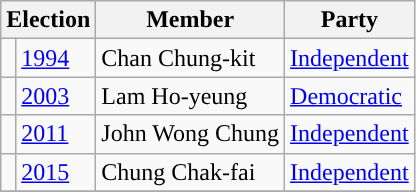<table class="wikitable">
<tr>
<th colspan="2">Election</th>
<th>Member</th>
<th>Party</th>
</tr>
<tr>
<td style="background-color: "></td>
<td><a href='#'>1994</a></td>
<td>Chan Chung-kit</td>
<td><a href='#'>Independent</a></td>
</tr>
<tr>
<td style="background-color: "></td>
<td><a href='#'>2003</a></td>
<td>Lam Ho-yeung</td>
<td><a href='#'>Democratic</a></td>
</tr>
<tr>
<td style="background-color: "></td>
<td><a href='#'>2011</a></td>
<td>John Wong Chung</td>
<td><a href='#'>Independent</a></td>
</tr>
<tr>
<td style="background-color: "></td>
<td><a href='#'>2015</a></td>
<td>Chung Chak-fai</td>
<td><a href='#'>Independent</a></td>
</tr>
<tr>
</tr>
</table>
